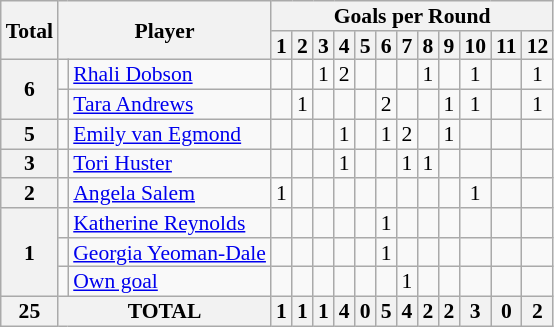<table class="wikitable" style="text-align:center; line-height: 90%; font-size:90%;">
<tr>
<th rowspan="2">Total</th>
<th rowspan="2" colspan="2">Player</th>
<th colspan="12">Goals per Round</th>
</tr>
<tr>
<th>1</th>
<th>2</th>
<th>3</th>
<th>4</th>
<th>5</th>
<th>6</th>
<th>7</th>
<th>8</th>
<th>9</th>
<th>10</th>
<th>11</th>
<th>12</th>
</tr>
<tr>
<th rowspan="2">6</th>
<td></td>
<td style="text-align:left;"><a href='#'>Rhali Dobson</a></td>
<td></td>
<td></td>
<td>1</td>
<td>2</td>
<td></td>
<td></td>
<td></td>
<td>1</td>
<td></td>
<td>1</td>
<td></td>
<td>1</td>
</tr>
<tr>
<td></td>
<td style="text-align:left;"><a href='#'>Tara Andrews</a></td>
<td></td>
<td>1</td>
<td></td>
<td></td>
<td></td>
<td>2</td>
<td></td>
<td></td>
<td>1</td>
<td>1</td>
<td></td>
<td>1</td>
</tr>
<tr>
<th rowspan="1">5</th>
<td></td>
<td style="text-align:left;"><a href='#'>Emily van Egmond</a></td>
<td></td>
<td></td>
<td></td>
<td>1</td>
<td></td>
<td>1</td>
<td>2</td>
<td></td>
<td>1</td>
<td></td>
<td></td>
<td></td>
</tr>
<tr>
<th rowspan="1">3</th>
<td></td>
<td style="text-align:left;"><a href='#'>Tori Huster</a></td>
<td></td>
<td></td>
<td></td>
<td>1</td>
<td></td>
<td></td>
<td>1</td>
<td>1</td>
<td></td>
<td></td>
<td></td>
<td></td>
</tr>
<tr>
<th rowspan="1">2</th>
<td></td>
<td style="text-align:left;"><a href='#'>Angela Salem</a></td>
<td>1</td>
<td></td>
<td></td>
<td></td>
<td></td>
<td></td>
<td></td>
<td></td>
<td></td>
<td>1</td>
<td></td>
<td></td>
</tr>
<tr>
<th rowspan="3">1</th>
<td></td>
<td style="text-align:left;"><a href='#'>Katherine Reynolds</a></td>
<td></td>
<td></td>
<td></td>
<td></td>
<td></td>
<td>1</td>
<td></td>
<td></td>
<td></td>
<td></td>
<td></td>
<td></td>
</tr>
<tr>
<td></td>
<td style="text-align:left;"><a href='#'>Georgia Yeoman-Dale</a></td>
<td></td>
<td></td>
<td></td>
<td></td>
<td></td>
<td>1</td>
<td></td>
<td></td>
<td></td>
<td></td>
<td></td>
<td></td>
</tr>
<tr>
<td></td>
<td style="text-align:left;"><a href='#'>Own goal</a></td>
<td></td>
<td></td>
<td></td>
<td></td>
<td></td>
<td></td>
<td>1</td>
<td></td>
<td></td>
<td></td>
<td></td>
<td></td>
</tr>
<tr>
<th rowspan="1">25</th>
<th colspan="2">TOTAL</th>
<th style="text-align:center;">1</th>
<th>1</th>
<th>1</th>
<th>4</th>
<th>0</th>
<th>5</th>
<th>4</th>
<th>2</th>
<th>2</th>
<th>3</th>
<th>0</th>
<th>2</th>
</tr>
</table>
